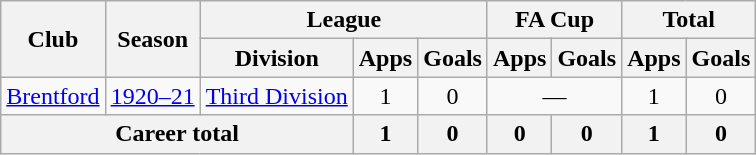<table class="wikitable" style="text-align: center;">
<tr>
<th rowspan="2">Club</th>
<th rowspan="2">Season</th>
<th colspan="3">League</th>
<th colspan="2">FA Cup</th>
<th colspan="2">Total</th>
</tr>
<tr>
<th>Division</th>
<th>Apps</th>
<th>Goals</th>
<th>Apps</th>
<th>Goals</th>
<th>Apps</th>
<th>Goals</th>
</tr>
<tr>
<td><a href='#'>Brentford</a></td>
<td><a href='#'>1920–21</a></td>
<td><a href='#'>Third Division</a></td>
<td>1</td>
<td>0</td>
<td colspan="2">—</td>
<td>1</td>
<td>0</td>
</tr>
<tr>
<th colspan="3">Career total</th>
<th>1</th>
<th>0</th>
<th>0</th>
<th>0</th>
<th>1</th>
<th>0</th>
</tr>
</table>
